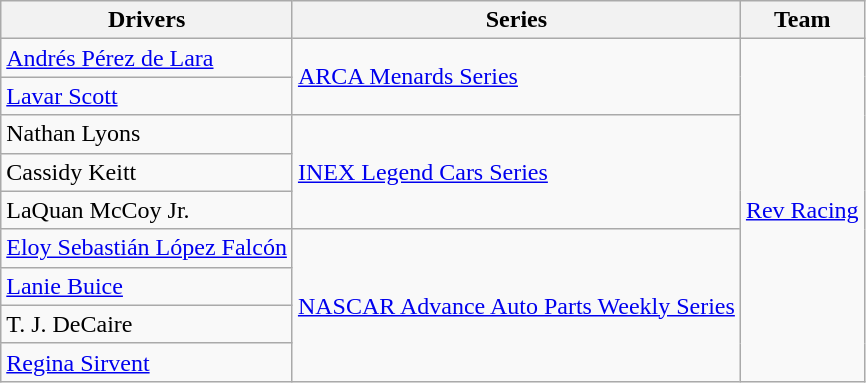<table class="wikitable">
<tr>
<th>Drivers</th>
<th>Series</th>
<th>Team</th>
</tr>
<tr>
<td><a href='#'>Andrés Pérez de Lara</a></td>
<td rowspan="2"><a href='#'>ARCA Menards Series</a></td>
<td rowspan="9"><a href='#'>Rev Racing</a></td>
</tr>
<tr>
<td><a href='#'>Lavar Scott</a></td>
</tr>
<tr>
<td>Nathan Lyons</td>
<td rowspan="3"><a href='#'>INEX Legend Cars Series</a></td>
</tr>
<tr>
<td>Cassidy Keitt</td>
</tr>
<tr>
<td>LaQuan McCoy Jr.</td>
</tr>
<tr>
<td><a href='#'>Eloy Sebastián López Falcón</a></td>
<td rowspan="4"><a href='#'>NASCAR Advance Auto Parts Weekly Series</a></td>
</tr>
<tr>
<td><a href='#'>Lanie Buice</a></td>
</tr>
<tr>
<td>T. J. DeCaire</td>
</tr>
<tr>
<td><a href='#'>Regina Sirvent</a></td>
</tr>
</table>
